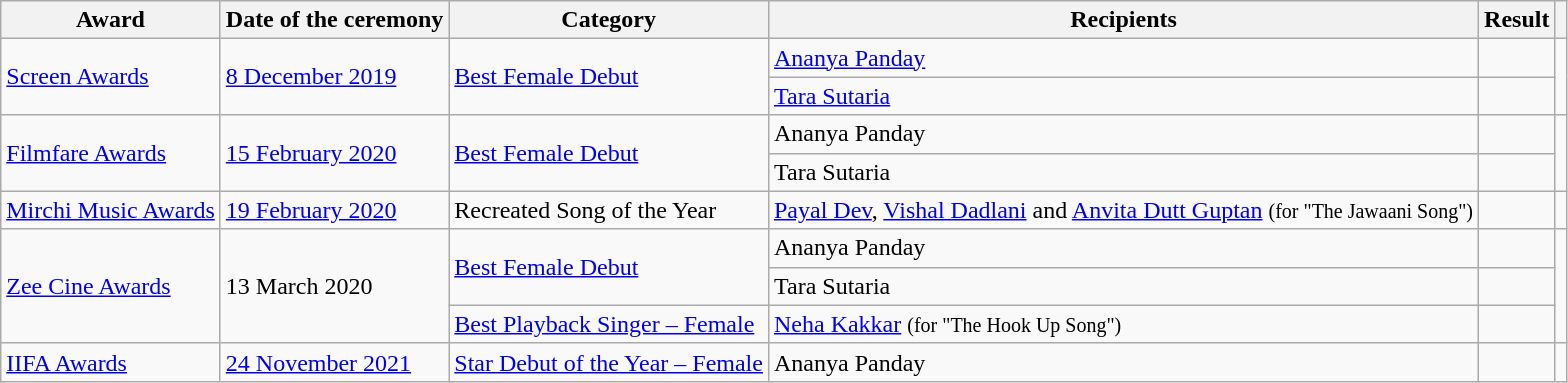<table class="wikitable plainrowheaders sortable">
<tr>
<th scope="col">Award</th>
<th scope="col">Date of the ceremony</th>
<th scope="col">Category</th>
<th scope="col">Recipients</th>
<th scope="col">Result</th>
<th class="unsortable" scope="col"></th>
</tr>
<tr>
<td rowspan="2"><a href='#'>Screen Awards</a></td>
<td rowspan="2"><a href='#'>8 December 2019</a></td>
<td rowspan="2"><a href='#'>Best Female Debut</a></td>
<td><a href='#'>Ananya Panday</a></td>
<td></td>
<td rowspan="2"></td>
</tr>
<tr>
<td><a href='#'>Tara Sutaria</a></td>
<td></td>
</tr>
<tr>
<td rowspan="2" scope="row"><a href='#'>Filmfare Awards</a></td>
<td rowspan="2"><a href='#'>15 February 2020</a></td>
<td rowspan="2"><a href='#'>Best Female Debut</a></td>
<td>Ananya Panday</td>
<td></td>
<td rowspan="2"></td>
</tr>
<tr>
<td>Tara Sutaria</td>
<td></td>
</tr>
<tr>
<td><a href='#'>Mirchi Music Awards</a></td>
<td><a href='#'>19 February 2020</a></td>
<td>Recreated Song of the Year</td>
<td><a href='#'>Payal Dev</a>, <a href='#'>Vishal Dadlani</a> and <a href='#'>Anvita Dutt Guptan</a> <small>(for "The Jawaani Song")</small></td>
<td></td>
<td></td>
</tr>
<tr>
<td rowspan="3"><a href='#'>Zee Cine Awards</a></td>
<td rowspan="3">13 March 2020</td>
<td rowspan="2"><a href='#'>Best Female Debut</a></td>
<td>Ananya Panday</td>
<td></td>
<td rowspan="3"></td>
</tr>
<tr>
<td>Tara Sutaria</td>
<td></td>
</tr>
<tr>
<td><a href='#'>Best Playback Singer – Female</a></td>
<td><a href='#'>Neha Kakkar</a> <small>(for "The Hook Up Song")</small></td>
<td></td>
</tr>
<tr>
<td><a href='#'>IIFA Awards</a></td>
<td><a href='#'>24 November 2021</a></td>
<td><a href='#'>Star Debut of the Year – Female</a></td>
<td>Ananya Panday</td>
<td></td>
<td></td>
</tr>
</table>
